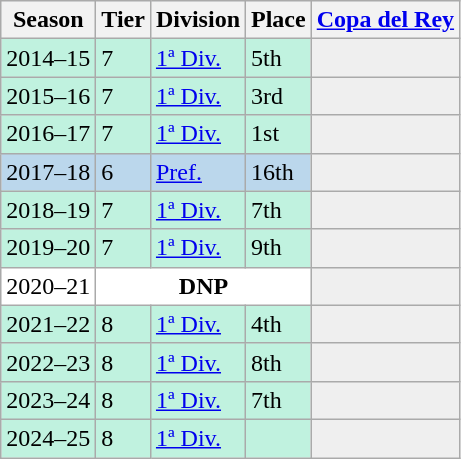<table class="wikitable">
<tr style="background:#f0f6fa;">
<th>Season</th>
<th>Tier</th>
<th>Division</th>
<th>Place</th>
<th><a href='#'>Copa del Rey</a></th>
</tr>
<tr>
<td style="background:#C0F2DF;">2014–15</td>
<td style="background:#C0F2DF;">7</td>
<td style="background:#C0F2DF;"><a href='#'>1ª Div.</a></td>
<td style="background:#C0F2DF;">5th</td>
<th style="background:#efefef;"></th>
</tr>
<tr>
<td style="background:#C0F2DF;">2015–16</td>
<td style="background:#C0F2DF;">7</td>
<td style="background:#C0F2DF;"><a href='#'>1ª Div.</a></td>
<td style="background:#C0F2DF;">3rd</td>
<th style="background:#efefef;"></th>
</tr>
<tr>
<td style="background:#C0F2DF;">2016–17</td>
<td style="background:#C0F2DF;">7</td>
<td style="background:#C0F2DF;"><a href='#'>1ª Div.</a></td>
<td style="background:#C0F2DF;">1st</td>
<th style="background:#efefef;"></th>
</tr>
<tr>
<td style="background:#BBD7EC;">2017–18</td>
<td style="background:#BBD7EC;">6</td>
<td style="background:#BBD7EC;"><a href='#'>Pref.</a></td>
<td style="background:#BBD7EC;">16th</td>
<th style="background:#efefef;"></th>
</tr>
<tr>
<td style="background:#C0F2DF;">2018–19</td>
<td style="background:#C0F2DF;">7</td>
<td style="background:#C0F2DF;"><a href='#'>1ª Div.</a></td>
<td style="background:#C0F2DF;">7th</td>
<th style="background:#efefef;"></th>
</tr>
<tr>
<td style="background:#C0F2DF;">2019–20</td>
<td style="background:#C0F2DF;">7</td>
<td style="background:#C0F2DF;"><a href='#'>1ª Div.</a></td>
<td style="background:#C0F2DF;">9th</td>
<th style="background:#efefef;"></th>
</tr>
<tr>
<td style="background:#FFFFFF;">2020–21</td>
<th style="background:#FFFFFF;" colspan="3">DNP</th>
<th style="background:#efefef;"></th>
</tr>
<tr>
<td style="background:#C0F2DF;">2021–22</td>
<td style="background:#C0F2DF;">8</td>
<td style="background:#C0F2DF;"><a href='#'>1ª Div.</a></td>
<td style="background:#C0F2DF;">4th</td>
<th style="background:#efefef;"></th>
</tr>
<tr>
<td style="background:#C0F2DF;">2022–23</td>
<td style="background:#C0F2DF;">8</td>
<td style="background:#C0F2DF;"><a href='#'>1ª Div.</a></td>
<td style="background:#C0F2DF;">8th</td>
<th style="background:#efefef;"></th>
</tr>
<tr>
<td style="background:#C0F2DF;">2023–24</td>
<td style="background:#C0F2DF;">8</td>
<td style="background:#C0F2DF;"><a href='#'>1ª Div.</a></td>
<td style="background:#C0F2DF;">7th</td>
<th style="background:#efefef;"></th>
</tr>
<tr>
<td style="background:#C0F2DF;">2024–25</td>
<td style="background:#C0F2DF;">8</td>
<td style="background:#C0F2DF;"><a href='#'>1ª Div.</a></td>
<td style="background:#C0F2DF;"></td>
<th style="background:#efefef;"></th>
</tr>
</table>
